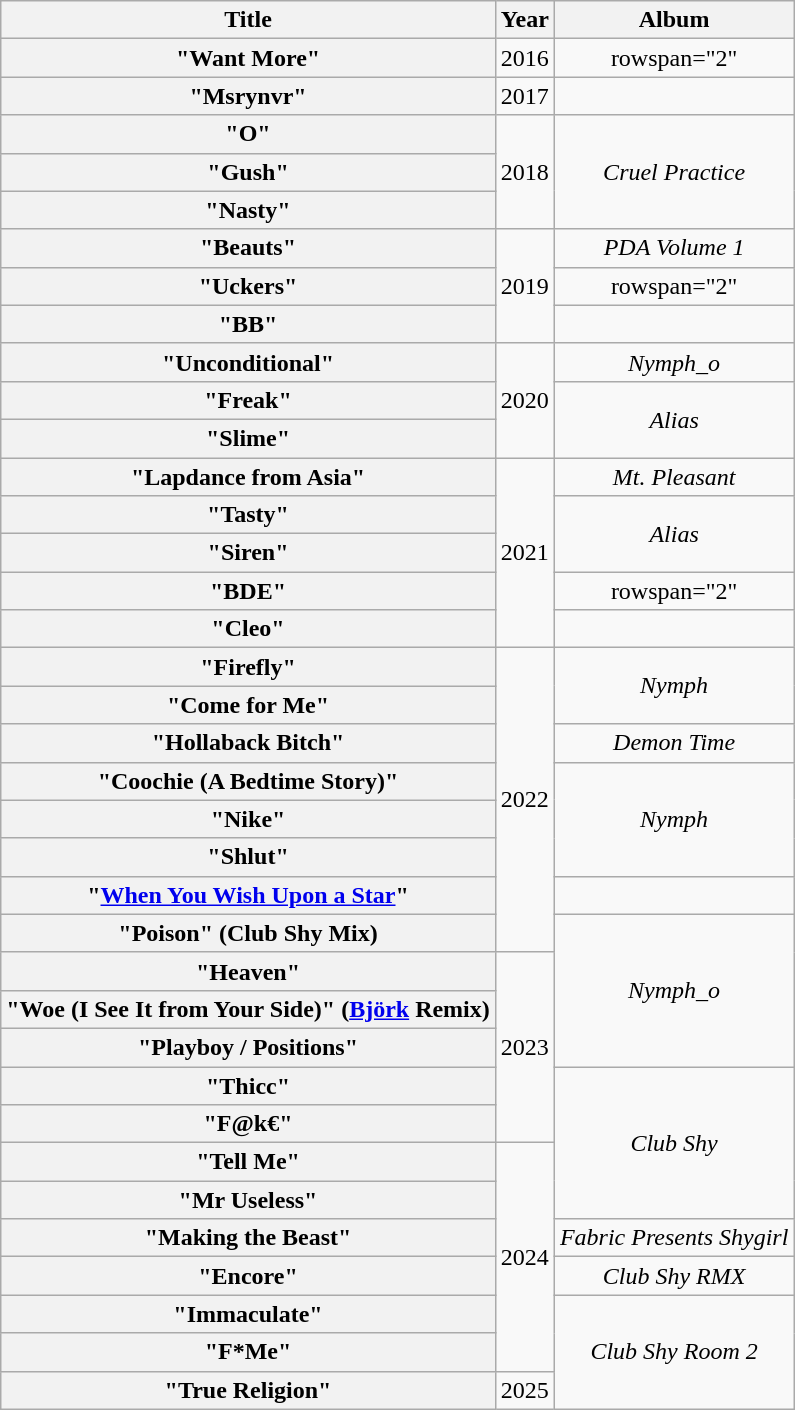<table class="wikitable plainrowheaders" style="text-align:center">
<tr>
<th scope="col">Title</th>
<th scope="col">Year</th>
<th scope="col">Album</th>
</tr>
<tr>
<th scope="row">"Want More"</th>
<td>2016</td>
<td>rowspan="2" </td>
</tr>
<tr>
<th scope="row">"Msrynvr"</th>
<td>2017</td>
</tr>
<tr>
<th scope="row">"O"</th>
<td rowspan="3">2018</td>
<td rowspan="3"><em>Cruel Practice</em></td>
</tr>
<tr>
<th scope="row">"Gush"</th>
</tr>
<tr>
<th scope="row">"Nasty"</th>
</tr>
<tr>
<th scope="row">"Beauts"</th>
<td rowspan="3">2019</td>
<td><em>PDA Volume 1</em></td>
</tr>
<tr>
<th scope="row">"Uckers"</th>
<td>rowspan="2" </td>
</tr>
<tr>
<th scope="row">"BB"</th>
</tr>
<tr>
<th scope="row">"Unconditional"<br></th>
<td rowspan="3">2020</td>
<td><em>Nymph_o</em></td>
</tr>
<tr>
<th scope="row">"Freak"</th>
<td rowspan="2"><em>Alias</em></td>
</tr>
<tr>
<th scope="row">"Slime"</th>
</tr>
<tr>
<th scope="row">"Lapdance from Asia"<br></th>
<td rowspan="5">2021</td>
<td><em>Mt. Pleasant</em></td>
</tr>
<tr>
<th scope="row">"Tasty"</th>
<td rowspan="2"><em>Alias</em></td>
</tr>
<tr>
<th scope="row">"Siren"</th>
</tr>
<tr>
<th scope="row">"BDE"<br></th>
<td>rowspan="2" </td>
</tr>
<tr>
<th scope="row">"Cleo"</th>
</tr>
<tr>
<th scope="row">"Firefly"</th>
<td rowspan="8">2022</td>
<td rowspan="2"><em>Nymph</em></td>
</tr>
<tr>
<th scope="row">"Come for Me"</th>
</tr>
<tr>
<th scope="row">"Hollaback Bitch"<br></th>
<td><em>Demon Time</em></td>
</tr>
<tr>
<th scope="row">"Coochie (A Bedtime Story)"</th>
<td rowspan="3"><em>Nymph</em></td>
</tr>
<tr>
<th scope="row">"Nike"</th>
</tr>
<tr>
<th scope="row">"Shlut"</th>
</tr>
<tr>
<th scope="row">"<a href='#'>When You Wish Upon a Star</a>"</th>
<td></td>
</tr>
<tr>
<th scope="row">"Poison" (Club Shy Mix)</th>
<td rowspan="4"><em>Nymph_o</em></td>
</tr>
<tr>
<th scope="row">"Heaven"<br></th>
<td rowspan="5">2023</td>
</tr>
<tr>
<th scope="row">"Woe (I See It from Your Side)" (<a href='#'>Björk</a> Remix)</th>
</tr>
<tr>
<th scope="row">"Playboy / Positions"</th>
</tr>
<tr>
<th scope="row">"Thicc"<br></th>
<td rowspan="4"><em>Club Shy</em></td>
</tr>
<tr>
<th scope="row">"F@k€"<br></th>
</tr>
<tr>
<th scope="row">"Tell Me"<br></th>
<td rowspan="6">2024</td>
</tr>
<tr>
<th scope="row">"Mr Useless"<br></th>
</tr>
<tr>
<th scope="row">"Making the Beast"</th>
<td><em>Fabric Presents Shygirl</em></td>
</tr>
<tr>
<th scope="row">"Encore"<br></th>
<td><em>Club Shy RMX</em></td>
</tr>
<tr>
<th scope="row">"Immaculate"<br></th>
<td rowspan="3"><em>Club Shy Room 2</em></td>
</tr>
<tr>
<th scope="row">"F*Me"<br></th>
</tr>
<tr>
<th scope="row">"True Religion"<br></th>
<td>2025</td>
</tr>
</table>
